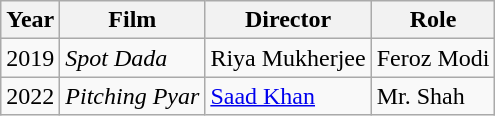<table class="wikitable sortable">
<tr>
<th>Year</th>
<th>Film</th>
<th>Director</th>
<th>Role</th>
</tr>
<tr>
<td>2019</td>
<td><em>Spot Dada</em></td>
<td>Riya Mukherjee</td>
<td>Feroz Modi</td>
</tr>
<tr>
<td>2022</td>
<td><em>Pitching Pyar</em></td>
<td><a href='#'>Saad Khan</a></td>
<td>Mr. Shah</td>
</tr>
</table>
